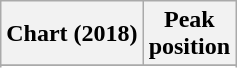<table class="wikitable sortable plainrowheaders" style="text-align:center">
<tr>
<th scope="col">Chart (2018)</th>
<th scope="col">Peak<br> position</th>
</tr>
<tr>
</tr>
<tr>
</tr>
<tr>
</tr>
</table>
